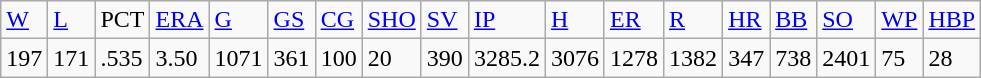<table class="wikitable">
<tr>
<td><a href='#'>W</a></td>
<td><a href='#'>L</a></td>
<td>PCT</td>
<td><a href='#'>ERA</a></td>
<td><a href='#'>G</a></td>
<td><a href='#'>GS</a></td>
<td><a href='#'>CG</a></td>
<td><a href='#'>SHO</a></td>
<td><a href='#'>SV</a></td>
<td><a href='#'>IP</a></td>
<td><a href='#'>H</a></td>
<td><a href='#'>ER</a></td>
<td><a href='#'>R</a></td>
<td><a href='#'>HR</a></td>
<td><a href='#'>BB</a></td>
<td><a href='#'>SO</a></td>
<td><a href='#'>WP</a></td>
<td><a href='#'>HBP</a></td>
</tr>
<tr>
<td>197</td>
<td>171</td>
<td>.535</td>
<td>3.50</td>
<td>1071</td>
<td>361</td>
<td>100</td>
<td>20</td>
<td>390</td>
<td>3285.2</td>
<td>3076</td>
<td>1278</td>
<td>1382</td>
<td>347</td>
<td>738</td>
<td>2401</td>
<td>75</td>
<td>28</td>
</tr>
</table>
